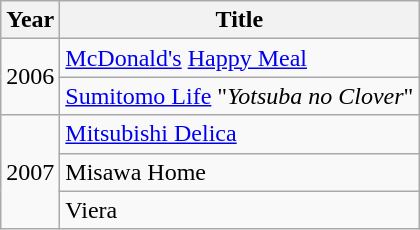<table class="wikitable">
<tr>
<th>Year</th>
<th>Title</th>
</tr>
<tr>
<td rowspan="2">2006</td>
<td><a href='#'>McDonald's</a> <a href='#'>Happy Meal</a></td>
</tr>
<tr>
<td><a href='#'>Sumitomo Life</a> "<em>Yotsuba no Clover</em>"</td>
</tr>
<tr>
<td rowspan="3">2007</td>
<td><a href='#'>Mitsubishi Delica</a></td>
</tr>
<tr>
<td>Misawa Home</td>
</tr>
<tr>
<td>Viera</td>
</tr>
</table>
